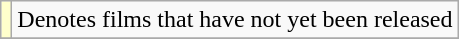<table class="wikitable">
<tr>
<td style="background:#FFFFCC;"></td>
<td>Denotes films that have not yet been released</td>
</tr>
<tr>
</tr>
</table>
